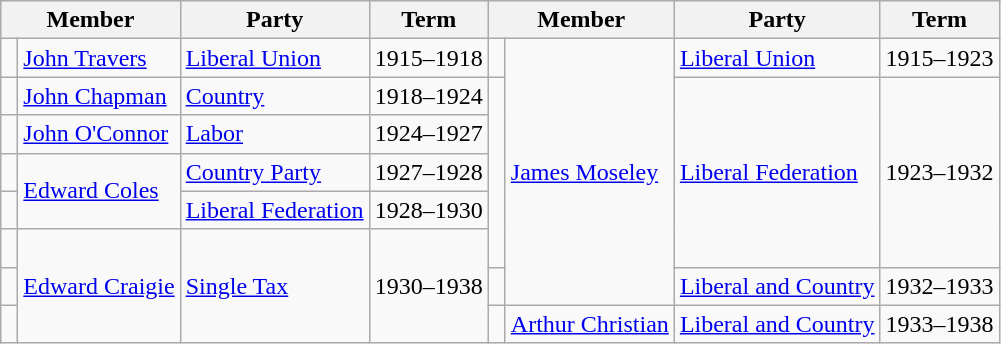<table class="wikitable">
<tr>
<th colspan="2">Member</th>
<th>Party</th>
<th>Term</th>
<th colspan="2">Member</th>
<th>Party</th>
<th>Term</th>
</tr>
<tr>
<td> </td>
<td><a href='#'>John Travers</a></td>
<td><a href='#'>Liberal Union</a></td>
<td>1915–1918</td>
<td rowspan="2" > </td>
<td rowspan="8"><a href='#'>James Moseley</a></td>
<td rowspan="2"><a href='#'>Liberal Union</a></td>
<td rowspan="2">1915–1923</td>
</tr>
<tr>
<td rowspan="2" > </td>
<td rowspan="2"><a href='#'>John Chapman</a></td>
<td rowspan="2"><a href='#'>Country</a></td>
<td rowspan="2">1918–1924</td>
</tr>
<tr>
<td rowspan="5" > </td>
<td rowspan="5"><a href='#'>Liberal Federation</a></td>
<td rowspan="5">1923–1932</td>
</tr>
<tr>
<td> </td>
<td><a href='#'>John O'Connor</a></td>
<td><a href='#'>Labor</a></td>
<td>1924–1927</td>
</tr>
<tr>
<td> </td>
<td rowspan=2><a href='#'>Edward Coles</a></td>
<td><a href='#'>Country Party</a></td>
<td>1927–1928</td>
</tr>
<tr>
<td> </td>
<td><a href='#'>Liberal Federation</a></td>
<td>1928–1930</td>
</tr>
<tr>
<td> </td>
<td rowspan="3"><a href='#'>Edward Craigie</a></td>
<td rowspan="3"><a href='#'>Single Tax</a></td>
<td rowspan="3">1930–1938</td>
</tr>
<tr>
<td> </td>
<td> </td>
<td><a href='#'>Liberal and Country</a></td>
<td>1932–1933</td>
</tr>
<tr>
<td> </td>
<td> </td>
<td><a href='#'>Arthur Christian</a></td>
<td><a href='#'>Liberal and Country</a></td>
<td>1933–1938</td>
</tr>
</table>
